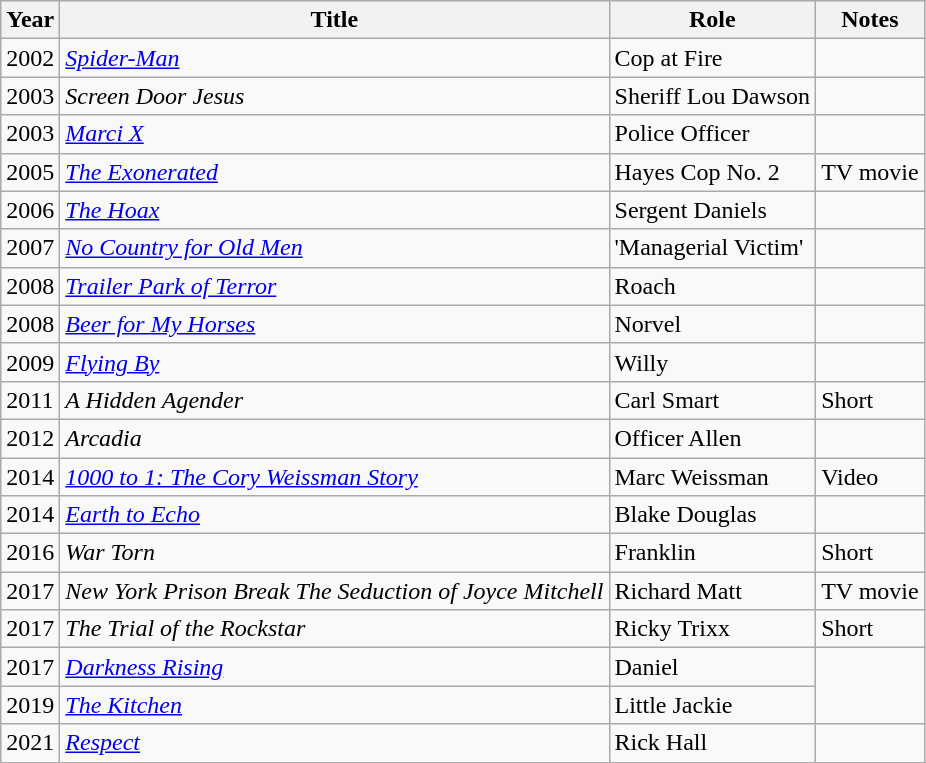<table class="wikitable">
<tr>
<th>Year</th>
<th>Title</th>
<th>Role</th>
<th>Notes</th>
</tr>
<tr>
<td>2002</td>
<td><em><a href='#'>Spider-Man</a></em></td>
<td>Cop at Fire</td>
<td></td>
</tr>
<tr>
<td>2003</td>
<td><em>Screen Door Jesus</em></td>
<td>Sheriff Lou Dawson</td>
<td></td>
</tr>
<tr>
<td>2003</td>
<td><em><a href='#'>Marci X</a></em></td>
<td>Police Officer</td>
<td></td>
</tr>
<tr>
<td>2005</td>
<td><em><a href='#'>The Exonerated</a></em></td>
<td>Hayes Cop No. 2</td>
<td>TV movie</td>
</tr>
<tr>
<td>2006</td>
<td><em><a href='#'>The Hoax</a></em></td>
<td>Sergent Daniels</td>
<td></td>
</tr>
<tr>
<td>2007</td>
<td><em><a href='#'>No Country for Old Men</a></em></td>
<td>'Managerial Victim'</td>
<td></td>
</tr>
<tr>
<td>2008</td>
<td><em><a href='#'>Trailer Park of Terror</a></em></td>
<td>Roach</td>
<td></td>
</tr>
<tr>
<td>2008</td>
<td><em><a href='#'>Beer for My Horses</a></em></td>
<td>Norvel</td>
<td></td>
</tr>
<tr>
<td>2009</td>
<td><em><a href='#'>Flying By</a></em></td>
<td>Willy</td>
<td></td>
</tr>
<tr>
<td>2011</td>
<td><em>A Hidden Agender</em></td>
<td>Carl Smart</td>
<td>Short</td>
</tr>
<tr>
<td>2012</td>
<td><em>Arcadia</em></td>
<td>Officer Allen</td>
<td></td>
</tr>
<tr>
<td>2014</td>
<td><em><a href='#'>1000 to 1: The Cory Weissman Story</a></em></td>
<td>Marc Weissman</td>
<td>Video</td>
</tr>
<tr>
<td>2014</td>
<td><em><a href='#'>Earth to Echo</a></em></td>
<td>Blake Douglas</td>
<td></td>
</tr>
<tr>
<td>2016</td>
<td><em>War Torn</em></td>
<td>Franklin</td>
<td>Short</td>
</tr>
<tr>
<td>2017</td>
<td><em>New York Prison Break The Seduction of Joyce Mitchell</em></td>
<td>Richard Matt</td>
<td>TV movie</td>
</tr>
<tr>
<td>2017</td>
<td><em>The Trial of the Rockstar</em></td>
<td>Ricky Trixx</td>
<td>Short</td>
</tr>
<tr>
<td>2017</td>
<td><em><a href='#'>Darkness Rising</a></em></td>
<td>Daniel</td>
</tr>
<tr>
<td>2019</td>
<td><em><a href='#'>The Kitchen</a></em></td>
<td>Little Jackie</td>
</tr>
<tr>
<td>2021</td>
<td><em><a href='#'>Respect</a></em></td>
<td>Rick Hall</td>
<td></td>
</tr>
</table>
